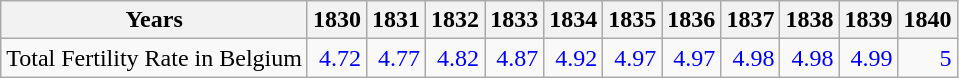<table class="wikitable " style="text-align:right">
<tr>
<th>Years</th>
<th>1830</th>
<th>1831</th>
<th>1832</th>
<th>1833</th>
<th>1834</th>
<th>1835</th>
<th>1836</th>
<th>1837</th>
<th>1838</th>
<th>1839</th>
<th>1840</th>
</tr>
<tr>
<td align="left">Total Fertility Rate in Belgium</td>
<td style="text-align:right; color:blue;">4.72</td>
<td style="text-align:right; color:blue;">4.77</td>
<td style="text-align:right; color:blue;">4.82</td>
<td style="text-align:right; color:blue;">4.87</td>
<td style="text-align:right; color:blue;">4.92</td>
<td style="text-align:right; color:blue;">4.97</td>
<td style="text-align:right; color:blue;">4.97</td>
<td style="text-align:right; color:blue;">4.98</td>
<td style="text-align:right; color:blue;">4.98</td>
<td style="text-align:right; color:blue;">4.99</td>
<td style="text-align:right; color:blue;">5</td>
</tr>
</table>
